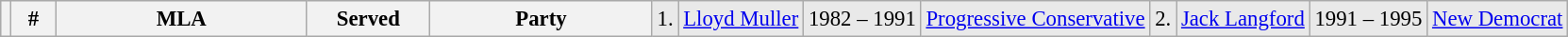<table class="wikitable" style="font-size: 95%; clear:both">
<tr style="background-color:#E9E9E9">
<th></th>
<th style="width: 25px">#</th>
<th style="width: 170px">MLA</th>
<th style="width: 80px">Served</th>
<th style="width: 150px">Party<br></th>
<td>1.</td>
<td><a href='#'>Lloyd Muller</a></td>
<td>1982 – 1991</td>
<td><a href='#'>Progressive Conservative</a><br></td>
<td>2.</td>
<td><a href='#'>Jack Langford</a></td>
<td>1991 – 1995</td>
<td><a href='#'>New Democrat</a></td>
</tr>
</table>
